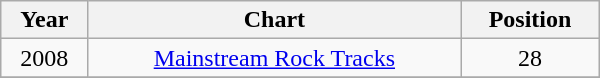<table class="wikitable" width="400">
<tr>
<th align="left" valign="top">Year</th>
<th align="left" valign="top">Chart</th>
<th align="left" valign="top">Position</th>
</tr>
<tr>
<td align="center" valign="top">2008</td>
<td align="center" valign="top"><a href='#'>Mainstream Rock Tracks</a></td>
<td align="center" valign="top">28</td>
</tr>
<tr>
</tr>
</table>
